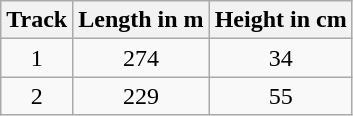<table class="wikitable">
<tr>
<th>Track</th>
<th>Length in m</th>
<th>Height in cm</th>
</tr>
<tr>
<td align="center">1</td>
<td align="center">274</td>
<td align="center">34</td>
</tr>
<tr>
<td align="center">2</td>
<td align="center">229</td>
<td align="center">55</td>
</tr>
</table>
